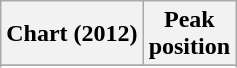<table class="wikitable sortable plainrowheaders" style="text-align:center">
<tr>
<th scope="col">Chart (2012)</th>
<th scope="col">Peak<br>position</th>
</tr>
<tr>
</tr>
<tr>
</tr>
<tr>
</tr>
<tr>
</tr>
</table>
